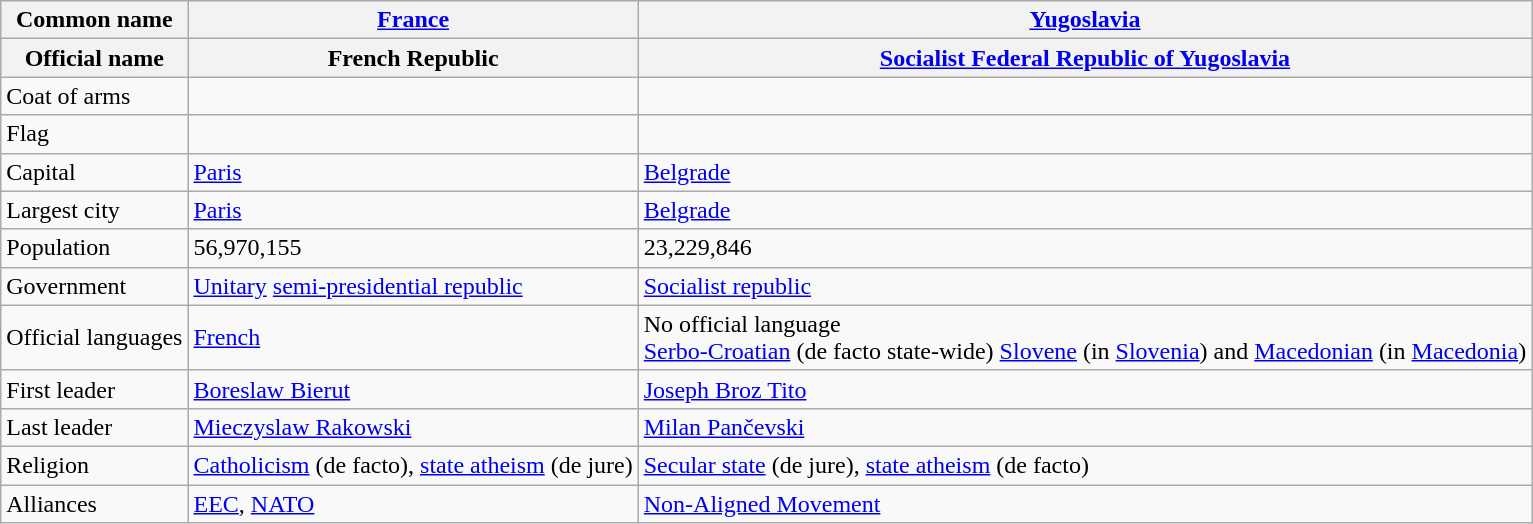<table class="wikitable">
<tr>
<th>Common name</th>
<th><a href='#'>France</a></th>
<th><a href='#'>Yugoslavia</a></th>
</tr>
<tr>
<th>Official name</th>
<th>French Republic</th>
<th><a href='#'>Socialist Federal Republic of Yugoslavia</a></th>
</tr>
<tr>
<td>Coat of arms</td>
<td></td>
<td></td>
</tr>
<tr>
<td>Flag</td>
<td></td>
<td></td>
</tr>
<tr>
<td>Capital</td>
<td><a href='#'>Paris</a></td>
<td><a href='#'>Belgrade</a></td>
</tr>
<tr>
<td>Largest city</td>
<td><a href='#'>Paris</a></td>
<td><a href='#'>Belgrade</a></td>
</tr>
<tr>
<td>Population</td>
<td>56,970,155</td>
<td>23,229,846</td>
</tr>
<tr>
<td>Government</td>
<td><a href='#'>Unitary</a> <a href='#'>semi-presidential republic</a></td>
<td><a href='#'>Socialist republic</a></td>
</tr>
<tr>
<td>Official languages</td>
<td><a href='#'>French</a></td>
<td>No official language<br><a href='#'>Serbo-Croatian</a> (de facto state-wide) <a href='#'>Slovene</a> (in <a href='#'>Slovenia</a>) and <a href='#'>Macedonian</a> (in <a href='#'>Macedonia</a>)</td>
</tr>
<tr>
<td>First leader</td>
<td><a href='#'>Boreslaw Bierut</a></td>
<td><a href='#'>Joseph Broz Tito</a></td>
</tr>
<tr>
<td>Last leader</td>
<td><a href='#'>Mieczyslaw Rakowski</a></td>
<td><a href='#'>Milan Pančevski</a></td>
</tr>
<tr>
<td>Religion</td>
<td><a href='#'>Catholicism</a> (de facto), <a href='#'>state atheism</a> (de jure)</td>
<td><a href='#'>Secular state</a> (de jure), <a href='#'>state atheism</a> (de facto)</td>
</tr>
<tr>
<td>Alliances</td>
<td><a href='#'>EEC</a>, <a href='#'>NATO</a></td>
<td><a href='#'>Non-Aligned Movement</a></td>
</tr>
</table>
